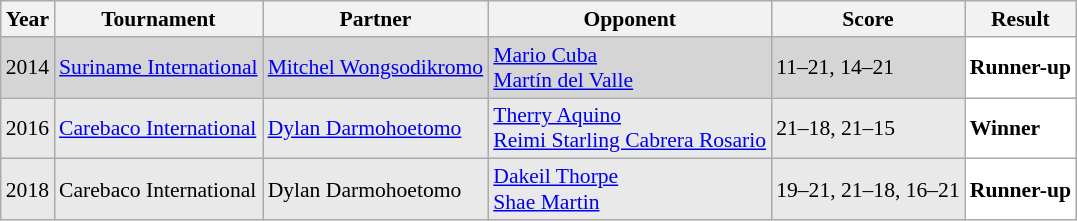<table class="sortable wikitable" style="font-size: 90%;">
<tr>
<th>Year</th>
<th>Tournament</th>
<th>Partner</th>
<th>Opponent</th>
<th>Score</th>
<th>Result</th>
</tr>
<tr style="background:#D5D5D5">
<td align="center">2014</td>
<td align="left"><a href='#'>Suriname International</a></td>
<td align="left"> <a href='#'>Mitchel Wongsodikromo</a></td>
<td align="left"> <a href='#'>Mario Cuba</a><br> <a href='#'>Martín del Valle</a></td>
<td align="left">11–21, 14–21</td>
<td style="text-align:left; background:white"> <strong>Runner-up</strong></td>
</tr>
<tr style="background:#E9E9E9">
<td align="center">2016</td>
<td align="left"><a href='#'>Carebaco International</a></td>
<td align="left"> <a href='#'>Dylan Darmohoetomo</a></td>
<td align="left"> <a href='#'>Therry Aquino</a><br> <a href='#'>Reimi Starling Cabrera Rosario</a></td>
<td align="left">21–18, 21–15</td>
<td style="text-align:left; background:white"> <strong>Winner</strong></td>
</tr>
<tr style="background:#E9E9E9">
<td align="center">2018</td>
<td align="left">Carebaco International</td>
<td align="left"> Dylan Darmohoetomo</td>
<td align="left"> <a href='#'>Dakeil Thorpe</a><br> <a href='#'>Shae Martin</a></td>
<td align="left">19–21, 21–18, 16–21</td>
<td style="text-align:left; background:white"> <strong>Runner-up</strong></td>
</tr>
</table>
